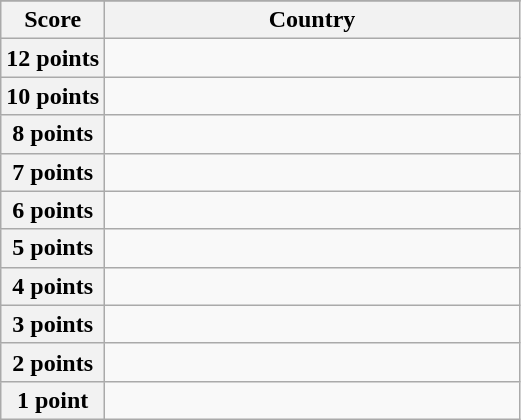<table class="wikitable">
<tr>
</tr>
<tr>
<th scope="col" width="20%">Score</th>
<th scope="col">Country</th>
</tr>
<tr>
<th scope="row">12 points</th>
<td></td>
</tr>
<tr>
<th scope="row">10 points</th>
<td></td>
</tr>
<tr>
<th scope="row">8 points</th>
<td></td>
</tr>
<tr>
<th scope="row">7 points</th>
<td></td>
</tr>
<tr>
<th scope="row">6 points</th>
<td></td>
</tr>
<tr>
<th scope="row">5 points</th>
<td></td>
</tr>
<tr>
<th scope="row">4 points</th>
<td></td>
</tr>
<tr>
<th scope="row">3 points</th>
<td></td>
</tr>
<tr>
<th scope="row">2 points</th>
<td></td>
</tr>
<tr>
<th scope="row">1 point</th>
<td></td>
</tr>
</table>
